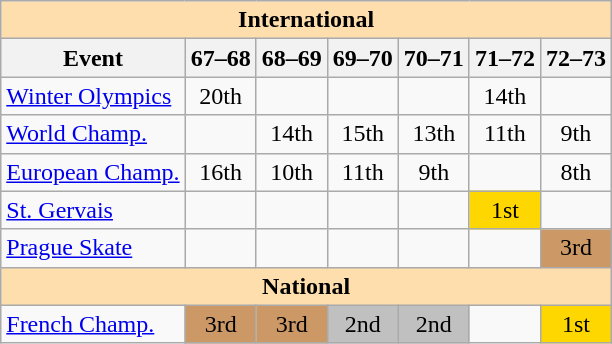<table class="wikitable" style="text-align:center">
<tr>
<th style="background-color: #ffdead; " colspan=7 align=center>International</th>
</tr>
<tr>
<th>Event</th>
<th>67–68</th>
<th>68–69</th>
<th>69–70</th>
<th>70–71</th>
<th>71–72</th>
<th>72–73</th>
</tr>
<tr>
<td align=left><a href='#'>Winter Olympics</a></td>
<td>20th</td>
<td></td>
<td></td>
<td></td>
<td>14th</td>
<td></td>
</tr>
<tr>
<td align=left><a href='#'>World Champ.</a></td>
<td></td>
<td>14th</td>
<td>15th</td>
<td>13th</td>
<td>11th</td>
<td>9th</td>
</tr>
<tr>
<td align=left><a href='#'>European Champ.</a></td>
<td>16th</td>
<td>10th</td>
<td>11th</td>
<td>9th</td>
<td></td>
<td>8th</td>
</tr>
<tr>
<td align=left><a href='#'>St. Gervais</a></td>
<td></td>
<td></td>
<td></td>
<td></td>
<td bgcolor=gold>1st</td>
<td></td>
</tr>
<tr>
<td align=left><a href='#'>Prague Skate</a></td>
<td></td>
<td></td>
<td></td>
<td></td>
<td></td>
<td bgcolor=cc9966>3rd</td>
</tr>
<tr>
<th style="background-color: #ffdead; " colspan=7 align=center>National</th>
</tr>
<tr>
<td align=left><a href='#'>French Champ.</a></td>
<td bgcolor=cc9966>3rd</td>
<td bgcolor=cc9966>3rd</td>
<td bgcolor=silver>2nd</td>
<td bgcolor=silver>2nd</td>
<td></td>
<td bgcolor=gold>1st</td>
</tr>
</table>
